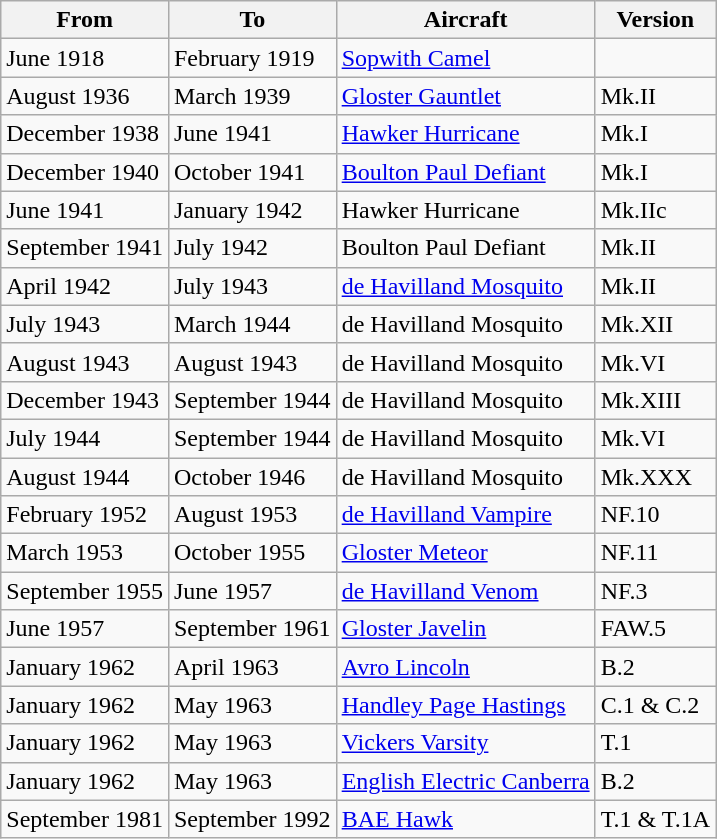<table class="wikitable">
<tr>
<th>From</th>
<th>To</th>
<th>Aircraft</th>
<th>Version</th>
</tr>
<tr>
<td>June 1918</td>
<td>February 1919</td>
<td><a href='#'>Sopwith Camel</a></td>
<td></td>
</tr>
<tr>
<td>August 1936</td>
<td>March 1939</td>
<td><a href='#'>Gloster Gauntlet</a></td>
<td>Mk.II</td>
</tr>
<tr>
<td>December 1938</td>
<td>June 1941</td>
<td><a href='#'>Hawker Hurricane</a></td>
<td>Mk.I</td>
</tr>
<tr>
<td>December 1940</td>
<td>October 1941</td>
<td><a href='#'>Boulton Paul Defiant</a></td>
<td>Mk.I</td>
</tr>
<tr>
<td>June 1941</td>
<td>January 1942</td>
<td>Hawker Hurricane</td>
<td>Mk.IIc</td>
</tr>
<tr>
<td>September 1941</td>
<td>July 1942</td>
<td>Boulton Paul Defiant</td>
<td>Mk.II</td>
</tr>
<tr>
<td>April 1942</td>
<td>July 1943</td>
<td><a href='#'>de Havilland Mosquito</a></td>
<td>Mk.II</td>
</tr>
<tr>
<td>July 1943</td>
<td>March 1944</td>
<td>de Havilland Mosquito</td>
<td>Mk.XII</td>
</tr>
<tr>
<td>August 1943</td>
<td>August 1943</td>
<td>de Havilland Mosquito</td>
<td>Mk.VI</td>
</tr>
<tr>
<td>December 1943</td>
<td>September 1944</td>
<td>de Havilland Mosquito</td>
<td>Mk.XIII</td>
</tr>
<tr>
<td>July 1944</td>
<td>September 1944</td>
<td>de Havilland Mosquito</td>
<td>Mk.VI</td>
</tr>
<tr>
<td>August 1944</td>
<td>October 1946</td>
<td>de Havilland Mosquito</td>
<td>Mk.XXX</td>
</tr>
<tr>
<td>February 1952</td>
<td>August 1953</td>
<td><a href='#'>de Havilland Vampire</a></td>
<td>NF.10</td>
</tr>
<tr>
<td>March 1953</td>
<td>October 1955</td>
<td><a href='#'>Gloster Meteor</a></td>
<td>NF.11</td>
</tr>
<tr>
<td>September 1955</td>
<td>June 1957</td>
<td><a href='#'>de Havilland Venom</a></td>
<td>NF.3</td>
</tr>
<tr>
<td>June 1957</td>
<td>September 1961</td>
<td><a href='#'>Gloster Javelin</a></td>
<td>FAW.5</td>
</tr>
<tr>
<td>January 1962</td>
<td>April 1963</td>
<td><a href='#'>Avro Lincoln</a></td>
<td>B.2</td>
</tr>
<tr>
<td>January 1962</td>
<td>May 1963</td>
<td><a href='#'>Handley Page Hastings</a></td>
<td>C.1 & C.2</td>
</tr>
<tr>
<td>January 1962</td>
<td>May 1963</td>
<td><a href='#'>Vickers Varsity</a></td>
<td>T.1</td>
</tr>
<tr>
<td>January 1962</td>
<td>May 1963</td>
<td><a href='#'>English Electric Canberra</a></td>
<td>B.2</td>
</tr>
<tr>
<td>September 1981</td>
<td>September 1992</td>
<td><a href='#'>BAE Hawk</a></td>
<td>T.1 & T.1A</td>
</tr>
</table>
